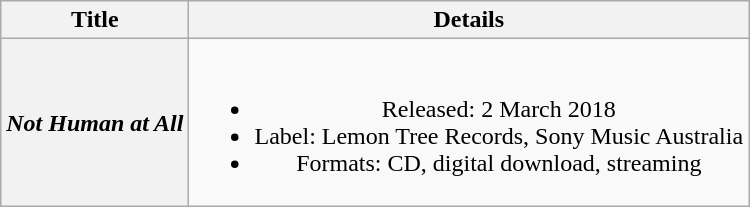<table class="wikitable plainrowheaders" style="text-align:center;">
<tr>
<th>Title</th>
<th>Details</th>
</tr>
<tr>
<th scope="row"><em>Not Human at All</em></th>
<td><br><ul><li>Released: 2 March 2018</li><li>Label: Lemon Tree Records, Sony Music Australia<br></li><li>Formats: CD, digital download, streaming</li></ul></td>
</tr>
</table>
